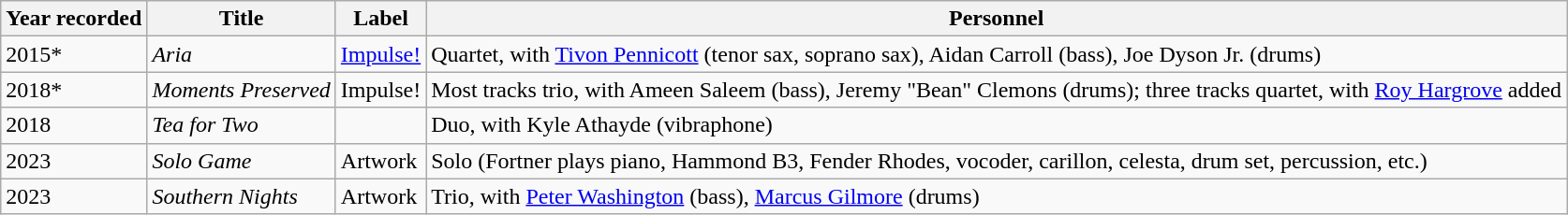<table class="wikitable sortable">
<tr>
<th>Year recorded</th>
<th>Title</th>
<th>Label</th>
<th>Personnel</th>
</tr>
<tr>
<td>2015*</td>
<td><em>Aria</em></td>
<td><a href='#'>Impulse!</a></td>
<td>Quartet, with <a href='#'>Tivon Pennicott</a> (tenor sax, soprano sax), Aidan Carroll (bass), Joe Dyson Jr. (drums)</td>
</tr>
<tr>
<td>2018*</td>
<td><em>Moments Preserved</em></td>
<td>Impulse!</td>
<td>Most tracks trio, with Ameen Saleem (bass), Jeremy "Bean" Clemons (drums); three tracks quartet, with <a href='#'>Roy Hargrove</a> added</td>
</tr>
<tr>
<td>2018</td>
<td><em>Tea for Two</em></td>
<td></td>
<td>Duo, with Kyle Athayde (vibraphone)</td>
</tr>
<tr>
<td>2023</td>
<td><em>Solo Game</em></td>
<td>Artwork</td>
<td>Solo (Fortner plays piano, Hammond B3, Fender Rhodes, vocoder, carillon, celesta, drum set, percussion, etc.)</td>
</tr>
<tr>
<td>2023</td>
<td><em>Southern Nights</em></td>
<td>Artwork</td>
<td>Trio, with <a href='#'>Peter Washington</a> (bass), <a href='#'>Marcus Gilmore</a> (drums)</td>
</tr>
</table>
